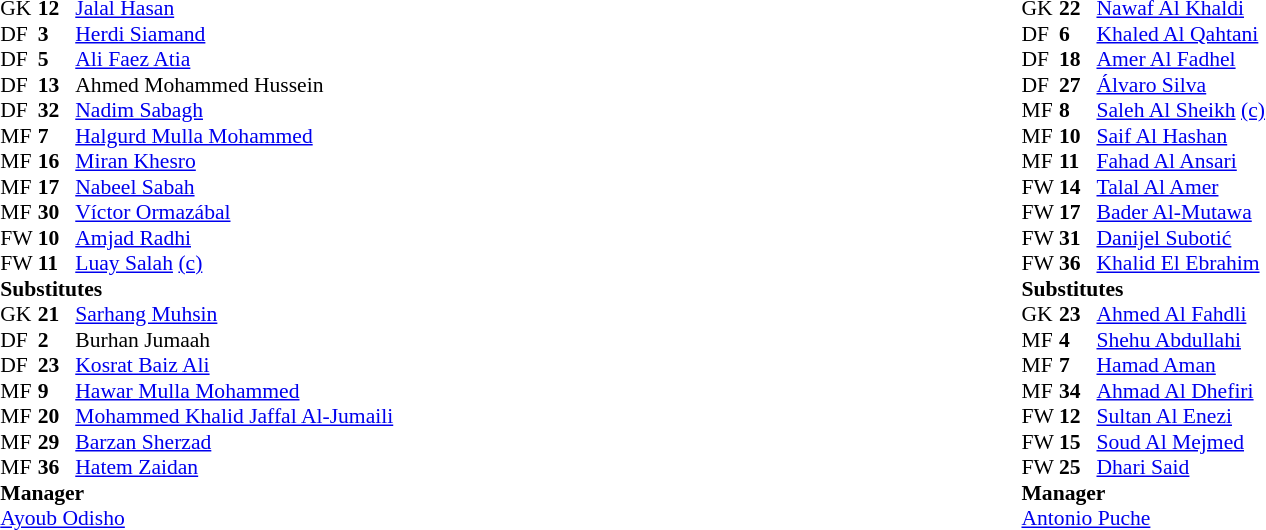<table width="100%">
<tr>
<td valign="top" width="50%"><br><table style="font-size:90%" cellspacing="0" cellpadding="0" align=center>
<tr>
<th width=25></th>
<th width=25></th>
</tr>
<tr>
<td>GK</td>
<td><strong>12</strong></td>
<td> <a href='#'>Jalal Hasan</a></td>
</tr>
<tr>
<td>DF</td>
<td><strong>3</strong></td>
<td> <a href='#'>Herdi Siamand</a></td>
<td></td>
</tr>
<tr>
<td>DF</td>
<td><strong>5</strong></td>
<td> <a href='#'>Ali Faez Atia</a></td>
</tr>
<tr>
<td>DF</td>
<td><strong>13</strong></td>
<td> Ahmed Mohammed Hussein</td>
</tr>
<tr>
<td>DF</td>
<td><strong>32</strong></td>
<td> <a href='#'>Nadim Sabagh</a></td>
</tr>
<tr>
<td>MF</td>
<td><strong>7</strong></td>
<td> <a href='#'>Halgurd Mulla Mohammed</a></td>
<td></td>
<td></td>
</tr>
<tr>
<td>MF</td>
<td><strong>16</strong></td>
<td> <a href='#'>Miran Khesro</a></td>
</tr>
<tr>
<td>MF</td>
<td><strong>17</strong></td>
<td> <a href='#'>Nabeel Sabah</a></td>
<td></td>
<td></td>
</tr>
<tr>
<td>MF</td>
<td><strong>30</strong></td>
<td> <a href='#'>Víctor Ormazábal</a></td>
</tr>
<tr>
<td>FW</td>
<td><strong>10</strong></td>
<td> <a href='#'>Amjad Radhi</a></td>
</tr>
<tr>
<td>FW</td>
<td><strong>11</strong></td>
<td> <a href='#'>Luay Salah</a> <a href='#'>(c)</a></td>
<td></td>
<td></td>
</tr>
<tr>
<td colspan=3><strong>Substitutes</strong></td>
</tr>
<tr>
<td>GK</td>
<td><strong>21</strong></td>
<td> <a href='#'>Sarhang Muhsin</a></td>
</tr>
<tr>
<td>DF</td>
<td><strong>2</strong></td>
<td> Burhan Jumaah</td>
</tr>
<tr>
<td>DF</td>
<td><strong>23</strong></td>
<td> <a href='#'>Kosrat Baiz Ali</a></td>
</tr>
<tr>
<td>MF</td>
<td><strong>9</strong></td>
<td> <a href='#'>Hawar Mulla Mohammed</a></td>
<td></td>
<td></td>
</tr>
<tr>
<td>MF</td>
<td><strong>20</strong></td>
<td> <a href='#'>Mohammed Khalid Jaffal Al-Jumaili</a></td>
</tr>
<tr>
<td>MF</td>
<td><strong>29</strong></td>
<td> <a href='#'>Barzan Sherzad</a></td>
<td></td>
<td></td>
</tr>
<tr>
<td>MF</td>
<td><strong>36</strong></td>
<td> <a href='#'>Hatem Zaidan</a></td>
<td></td>
<td></td>
</tr>
<tr>
<td colspan=3><strong>Manager</strong></td>
</tr>
<tr>
<td colspan=4> <a href='#'>Ayoub Odisho</a></td>
</tr>
</table>
</td>
<td><br><table style="font-size:90%" cellspacing="0" cellpadding="0" align=center>
<tr>
<th width=25></th>
<th width=25></th>
</tr>
<tr>
<td>GK</td>
<td><strong>22</strong></td>
<td> <a href='#'>Nawaf Al Khaldi</a></td>
</tr>
<tr>
<td>DF</td>
<td><strong>6</strong></td>
<td> <a href='#'>Khaled Al Qahtani</a></td>
<td></td>
</tr>
<tr>
<td>DF</td>
<td><strong>18</strong></td>
<td> <a href='#'>Amer Al Fadhel</a></td>
<td></td>
<td></td>
</tr>
<tr>
<td>DF</td>
<td><strong>27</strong></td>
<td> <a href='#'>Álvaro Silva</a></td>
</tr>
<tr>
<td>MF</td>
<td><strong>8</strong></td>
<td> <a href='#'>Saleh Al Sheikh</a> <a href='#'>(c)</a></td>
</tr>
<tr>
<td>MF</td>
<td><strong>10</strong></td>
<td> <a href='#'>Saif Al Hashan</a></td>
<td></td>
<td></td>
</tr>
<tr>
<td>MF</td>
<td><strong>11</strong></td>
<td> <a href='#'>Fahad Al Ansari</a></td>
<td></td>
</tr>
<tr>
<td>FW</td>
<td><strong>14</strong></td>
<td> <a href='#'>Talal Al Amer</a></td>
<td></td>
<td></td>
</tr>
<tr>
<td>FW</td>
<td><strong>17</strong></td>
<td> <a href='#'>Bader Al-Mutawa</a></td>
<td></td>
</tr>
<tr>
<td>FW</td>
<td><strong>31</strong></td>
<td> <a href='#'>Danijel Subotić</a></td>
</tr>
<tr>
<td>FW</td>
<td><strong>36</strong></td>
<td> <a href='#'>Khalid El Ebrahim</a></td>
</tr>
<tr>
<td colspan=3><strong>Substitutes</strong></td>
</tr>
<tr>
<td>GK</td>
<td><strong>23</strong></td>
<td> <a href='#'>Ahmed Al Fahdli</a></td>
</tr>
<tr>
<td>MF</td>
<td><strong>4</strong></td>
<td> <a href='#'>Shehu Abdullahi</a></td>
</tr>
<tr>
<td>MF</td>
<td><strong>7</strong></td>
<td> <a href='#'>Hamad Aman</a></td>
<td></td>
<td></td>
</tr>
<tr>
<td>MF</td>
<td><strong>34</strong></td>
<td> <a href='#'>Ahmad Al Dhefiri</a></td>
</tr>
<tr>
<td>FW</td>
<td><strong>12</strong></td>
<td> <a href='#'>Sultan Al Enezi</a></td>
<td></td>
<td></td>
</tr>
<tr>
<td>FW</td>
<td><strong>15</strong></td>
<td> <a href='#'>Soud Al Mejmed</a></td>
</tr>
<tr>
<td>FW</td>
<td><strong>25</strong></td>
<td> <a href='#'>Dhari Said</a></td>
<td></td>
<td></td>
</tr>
<tr>
<td colspan=3><strong>Manager</strong></td>
</tr>
<tr>
<td colspan=4> <a href='#'>Antonio Puche</a></td>
</tr>
</table>
</td>
</tr>
</table>
